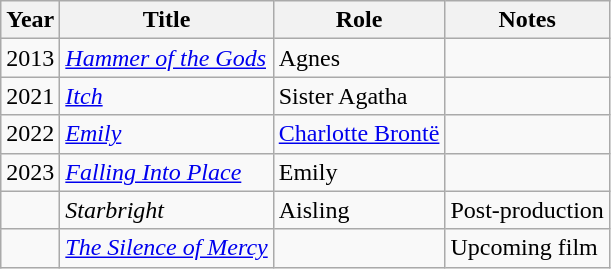<table class="wikitable sortable">
<tr>
<th>Year</th>
<th>Title</th>
<th>Role</th>
<th class="unsortable">Notes</th>
</tr>
<tr>
<td>2013</td>
<td><em><a href='#'>Hammer of the Gods</a></em></td>
<td>Agnes</td>
<td></td>
</tr>
<tr>
<td>2021</td>
<td><em><a href='#'>Itch</a></em></td>
<td>Sister Agatha</td>
<td></td>
</tr>
<tr>
<td>2022</td>
<td><em><a href='#'>Emily</a></em></td>
<td><a href='#'>Charlotte Brontë</a></td>
<td></td>
</tr>
<tr>
<td>2023</td>
<td><em><a href='#'>Falling Into Place</a></em></td>
<td>Emily</td>
<td></td>
</tr>
<tr>
<td></td>
<td><em>Starbright</em></td>
<td>Aisling</td>
<td>Post-production</td>
</tr>
<tr>
<td></td>
<td><em><a href='#'>The Silence of Mercy</a></em></td>
<td></td>
<td>Upcoming film</td>
</tr>
</table>
